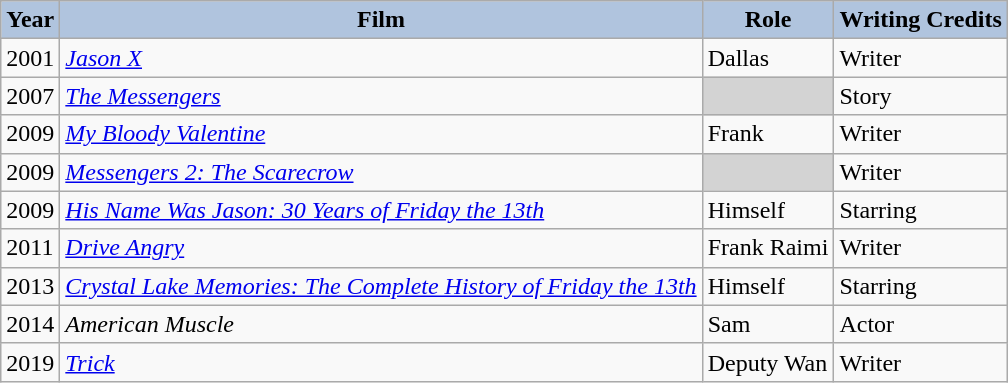<table class="wikitable">
<tr style="text-align:center;">
<th style="background:#B0C4DE;">Year</th>
<th style="background:#B0C4DE;">Film</th>
<th style="background:#B0C4DE;">Role</th>
<th style="background:#B0C4DE;">Writing Credits</th>
</tr>
<tr>
<td>2001</td>
<td><em><a href='#'>Jason X</a></em></td>
<td>Dallas</td>
<td>Writer</td>
</tr>
<tr>
<td>2007</td>
<td><em><a href='#'>The Messengers</a></em></td>
<td style="background:lightgrey;"></td>
<td>Story</td>
</tr>
<tr>
<td>2009</td>
<td><em><a href='#'>My Bloody Valentine</a></em></td>
<td>Frank</td>
<td>Writer</td>
</tr>
<tr>
<td>2009</td>
<td><em><a href='#'>Messengers 2: The Scarecrow</a></em></td>
<td style="background:lightgrey;"></td>
<td>Writer</td>
</tr>
<tr>
<td>2009</td>
<td><em><a href='#'>His Name Was Jason: 30 Years of Friday the 13th</a></em></td>
<td>Himself</td>
<td>Starring</td>
</tr>
<tr>
<td>2011</td>
<td><em><a href='#'>Drive Angry</a></em></td>
<td>Frank Raimi</td>
<td>Writer</td>
</tr>
<tr>
<td>2013</td>
<td><em><a href='#'>Crystal Lake Memories: The Complete History of Friday the 13th</a></em></td>
<td>Himself</td>
<td>Starring</td>
</tr>
<tr>
<td>2014</td>
<td><em>American Muscle</em></td>
<td>Sam</td>
<td>Actor</td>
</tr>
<tr>
<td>2019</td>
<td><em><a href='#'>Trick</a></em></td>
<td>Deputy Wan</td>
<td>Writer</td>
</tr>
</table>
